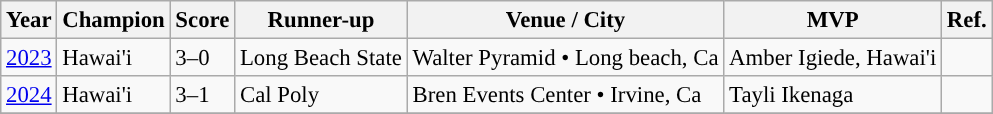<table class="wikitable sortable" style="font-size: 95%;">
<tr>
<th width=px>Year</th>
<th width=px>Champion</th>
<th width=px>Score</th>
<th width=px>Runner-up</th>
<th width=px>Venue / City</th>
<th width=px>MVP</th>
<th width=px>Ref.</th>
</tr>
<tr>
<td><a href='#'>2023</a></td>
<td>Hawai'i </td>
<td>3–0</td>
<td>Long Beach State</td>
<td>Walter Pyramid • Long beach, Ca</td>
<td>Amber Igiede, Hawai'i</td>
<td></td>
</tr>
<tr>
<td><a href='#'>2024</a></td>
<td>Hawai'i </td>
<td>3–1</td>
<td>Cal Poly</td>
<td>Bren Events Center • Irvine, Ca</td>
<td>Tayli Ikenaga</td>
<td></td>
</tr>
<tr>
</tr>
</table>
